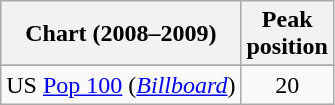<table class="wikitable sortable">
<tr>
<th align="left">Chart (2008–2009)</th>
<th style="text-align:center;">Peak<br>position</th>
</tr>
<tr>
</tr>
<tr>
</tr>
<tr>
<td align="left">US <a href='#'>Pop 100</a> (<a href='#'><em>Billboard</em></a>)</td>
<td style="text-align:center;">20</td>
</tr>
</table>
